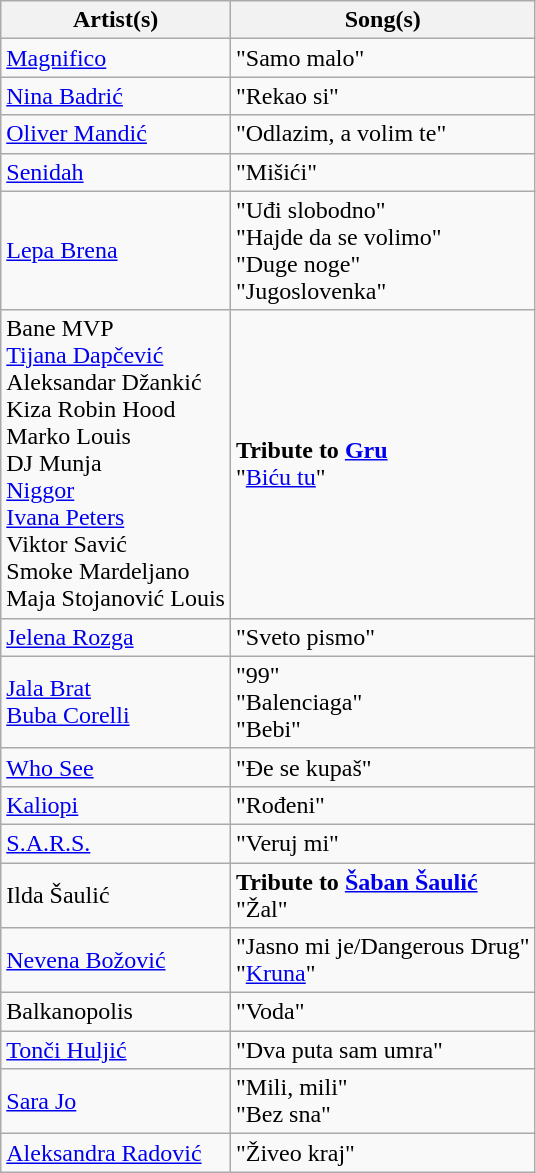<table class="wikitable plainrowheaders">
<tr>
<th scope="col">Artist(s)</th>
<th scope="col">Song(s)</th>
</tr>
<tr>
<td scope="row"><a href='#'>Magnifico</a></td>
<td>"Samo malo"</td>
</tr>
<tr>
<td scope="row"><a href='#'>Nina Badrić</a></td>
<td>"Rekao si"</td>
</tr>
<tr>
<td scope="row"><a href='#'>Oliver Mandić</a></td>
<td>"Odlazim, a volim te"</td>
</tr>
<tr>
<td scope="row"><a href='#'>Senidah</a></td>
<td>"Mišići"</td>
</tr>
<tr>
<td scope="row"><a href='#'>Lepa Brena</a></td>
<td>"Uđi slobodno"<br>"Hajde da se volimo"<br>"Duge noge"<br>"Jugoslovenka"</td>
</tr>
<tr>
<td scope="row">Bane MVP<br><a href='#'>Tijana Dapčević</a><br>Aleksandar Džankić<br>Kiza Robin Hood<br>Marko Louis<br>DJ Munja<br><a href='#'>Niggor</a><br><a href='#'>Ivana Peters</a><br>Viktor Savić<br>Smoke Mardeljano<br>Maja Stojanović Louis</td>
<td><strong>Tribute to <a href='#'>Gru</a></strong><br>"<a href='#'>Biću tu</a>"</td>
</tr>
<tr>
<td scope="row"><a href='#'>Jelena Rozga</a></td>
<td>"Sveto pismo"</td>
</tr>
<tr>
<td scope="row"><a href='#'>Jala Brat</a><br><a href='#'>Buba Corelli</a></td>
<td>"99"<br>"Balenciaga"<br>"Bebi"</td>
</tr>
<tr>
<td scope="row"><a href='#'>Who See</a></td>
<td>"Đe se kupaš"</td>
</tr>
<tr>
<td scope="row"><a href='#'>Kaliopi</a></td>
<td>"Rođeni"</td>
</tr>
<tr>
<td scope="row"><a href='#'>S.A.R.S.</a></td>
<td>"Veruj mi"</td>
</tr>
<tr>
<td scope="row">Ilda Šaulić</td>
<td><strong>Tribute to <a href='#'>Šaban Šaulić</a></strong><br>"Žal"</td>
</tr>
<tr>
<td scope="row"><a href='#'>Nevena Božović</a></td>
<td>"Jasno mi je/Dangerous Drug"<br>"<a href='#'>Kruna</a>"</td>
</tr>
<tr>
<td scope="row">Balkanopolis</td>
<td>"Voda"</td>
</tr>
<tr>
<td scope="row"><a href='#'>Tonči Huljić</a></td>
<td>"Dva puta sam umra"</td>
</tr>
<tr>
<td scope="row"><a href='#'>Sara Jo</a></td>
<td>"Mili, mili"<br>"Bez sna"</td>
</tr>
<tr>
<td scope="row"><a href='#'>Aleksandra Radović</a></td>
<td>"Živeo kraj"</td>
</tr>
</table>
